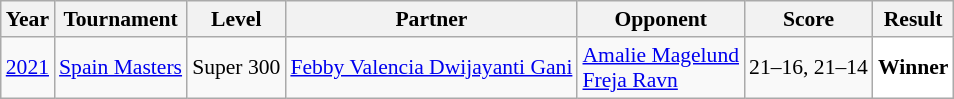<table class="sortable wikitable" style="font-size: 90%">
<tr>
<th>Year</th>
<th>Tournament</th>
<th>Level</th>
<th>Partner</th>
<th>Opponent</th>
<th>Score</th>
<th>Result</th>
</tr>
<tr>
<td align="center"><a href='#'>2021</a></td>
<td align="left"><a href='#'>Spain Masters</a></td>
<td align="left">Super 300</td>
<td align="left"> <a href='#'>Febby Valencia Dwijayanti Gani</a></td>
<td align="left"> <a href='#'>Amalie Magelund</a><br> <a href='#'>Freja Ravn</a></td>
<td align="left">21–16, 21–14</td>
<td style="text-align:left; background:white"> <strong>Winner</strong></td>
</tr>
</table>
